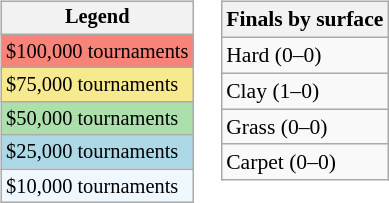<table>
<tr valign=top>
<td><br><table class=wikitable style="font-size:85%">
<tr>
<th>Legend</th>
</tr>
<tr style="background:#f88379;">
<td>$100,000 tournaments</td>
</tr>
<tr style="background:#f7e98e;">
<td>$75,000 tournaments</td>
</tr>
<tr style="background:#addfad;">
<td>$50,000 tournaments</td>
</tr>
<tr style="background:lightblue;">
<td>$25,000 tournaments</td>
</tr>
<tr style="background:#f0f8ff;">
<td>$10,000 tournaments</td>
</tr>
</table>
</td>
<td><br><table class=wikitable style="font-size:90%">
<tr>
<th>Finals by surface</th>
</tr>
<tr>
<td>Hard (0–0)</td>
</tr>
<tr>
<td>Clay (1–0)</td>
</tr>
<tr>
<td>Grass (0–0)</td>
</tr>
<tr>
<td>Carpet (0–0)</td>
</tr>
</table>
</td>
</tr>
</table>
